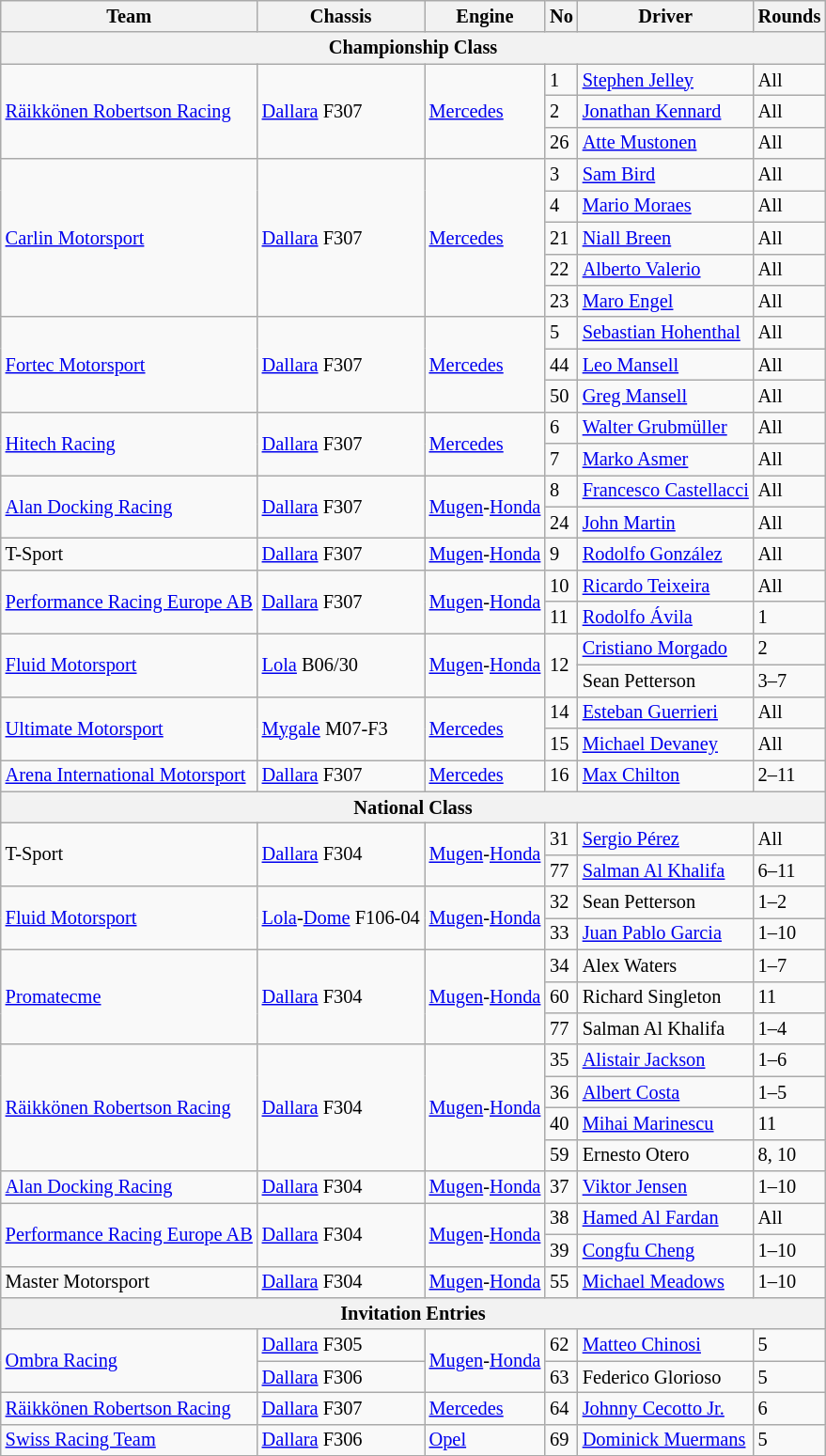<table class="wikitable" style="font-size: 85%;">
<tr>
<th>Team</th>
<th>Chassis</th>
<th>Engine</th>
<th>No</th>
<th>Driver</th>
<th>Rounds</th>
</tr>
<tr>
<th colspan=6>Championship Class</th>
</tr>
<tr>
<td rowspan=3> <a href='#'>Räikkönen Robertson Racing</a></td>
<td rowspan=3><a href='#'>Dallara</a> F307</td>
<td rowspan=3><a href='#'>Mercedes</a></td>
<td>1</td>
<td> <a href='#'>Stephen Jelley</a></td>
<td>All</td>
</tr>
<tr>
<td>2</td>
<td> <a href='#'>Jonathan Kennard</a></td>
<td>All</td>
</tr>
<tr>
<td>26</td>
<td> <a href='#'>Atte Mustonen</a></td>
<td>All</td>
</tr>
<tr>
<td rowspan=5> <a href='#'>Carlin Motorsport</a></td>
<td rowspan=5><a href='#'>Dallara</a> F307</td>
<td rowspan=5><a href='#'>Mercedes</a></td>
<td>3</td>
<td> <a href='#'>Sam Bird</a></td>
<td>All</td>
</tr>
<tr>
<td>4</td>
<td> <a href='#'>Mario Moraes</a></td>
<td>All</td>
</tr>
<tr>
<td>21</td>
<td> <a href='#'>Niall Breen</a></td>
<td>All</td>
</tr>
<tr>
<td>22</td>
<td> <a href='#'>Alberto Valerio</a></td>
<td>All</td>
</tr>
<tr>
<td>23</td>
<td> <a href='#'>Maro Engel</a></td>
<td>All</td>
</tr>
<tr>
<td rowspan=3> <a href='#'>Fortec Motorsport</a></td>
<td rowspan=3><a href='#'>Dallara</a> F307</td>
<td rowspan=3><a href='#'>Mercedes</a></td>
<td>5</td>
<td> <a href='#'>Sebastian Hohenthal</a></td>
<td>All</td>
</tr>
<tr>
<td>44</td>
<td> <a href='#'>Leo Mansell</a></td>
<td>All</td>
</tr>
<tr>
<td>50</td>
<td> <a href='#'>Greg Mansell</a></td>
<td>All</td>
</tr>
<tr>
<td rowspan=2> <a href='#'>Hitech Racing</a></td>
<td rowspan=2><a href='#'>Dallara</a> F307</td>
<td rowspan=2><a href='#'>Mercedes</a></td>
<td>6</td>
<td> <a href='#'>Walter Grubmüller</a></td>
<td>All</td>
</tr>
<tr>
<td>7</td>
<td> <a href='#'>Marko Asmer</a></td>
<td>All</td>
</tr>
<tr>
<td rowspan=2> <a href='#'>Alan Docking Racing</a></td>
<td rowspan=2><a href='#'>Dallara</a> F307</td>
<td rowspan=2><a href='#'>Mugen</a>-<a href='#'>Honda</a></td>
<td>8</td>
<td nowrap> <a href='#'>Francesco Castellacci</a></td>
<td>All</td>
</tr>
<tr>
<td>24</td>
<td> <a href='#'>John Martin</a></td>
<td>All</td>
</tr>
<tr>
<td> T-Sport</td>
<td><a href='#'>Dallara</a> F307</td>
<td><a href='#'>Mugen</a>-<a href='#'>Honda</a></td>
<td>9</td>
<td> <a href='#'>Rodolfo González</a></td>
<td>All</td>
</tr>
<tr>
<td rowspan=2 nowrap> <a href='#'>Performance Racing Europe AB</a></td>
<td rowspan=2><a href='#'>Dallara</a> F307</td>
<td rowspan=2><a href='#'>Mugen</a>-<a href='#'>Honda</a></td>
<td>10</td>
<td> <a href='#'>Ricardo Teixeira</a></td>
<td>All</td>
</tr>
<tr>
<td>11</td>
<td> <a href='#'>Rodolfo Ávila</a></td>
<td>1</td>
</tr>
<tr>
<td rowspan=2> <a href='#'>Fluid Motorsport</a></td>
<td rowspan=2><a href='#'>Lola</a> B06/30</td>
<td rowspan=2><a href='#'>Mugen</a>-<a href='#'>Honda</a></td>
<td rowspan=2>12</td>
<td> <a href='#'>Cristiano Morgado</a></td>
<td>2</td>
</tr>
<tr>
<td> Sean Petterson</td>
<td>3–7</td>
</tr>
<tr>
<td rowspan=2> <a href='#'>Ultimate Motorsport</a></td>
<td rowspan=2 nowrap><a href='#'>Mygale</a> M07-F3</td>
<td rowspan=2><a href='#'>Mercedes</a></td>
<td>14</td>
<td> <a href='#'>Esteban Guerrieri</a></td>
<td>All</td>
</tr>
<tr>
<td>15</td>
<td> <a href='#'>Michael Devaney</a></td>
<td>All</td>
</tr>
<tr>
<td> <a href='#'>Arena International Motorsport</a></td>
<td><a href='#'>Dallara</a> F307</td>
<td><a href='#'>Mercedes</a></td>
<td>16</td>
<td> <a href='#'>Max Chilton</a></td>
<td>2–11</td>
</tr>
<tr>
<th colspan=6>National Class</th>
</tr>
<tr>
<td rowspan=2> T-Sport</td>
<td rowspan=2><a href='#'>Dallara</a> F304</td>
<td rowspan=2><a href='#'>Mugen</a>-<a href='#'>Honda</a></td>
<td>31</td>
<td> <a href='#'>Sergio Pérez</a></td>
<td>All</td>
</tr>
<tr>
<td>77</td>
<td> <a href='#'>Salman Al Khalifa</a></td>
<td>6–11</td>
</tr>
<tr>
<td rowspan=2> <a href='#'>Fluid Motorsport</a></td>
<td rowspan=2><a href='#'>Lola</a>-<a href='#'>Dome</a> F106-04</td>
<td rowspan=2><a href='#'>Mugen</a>-<a href='#'>Honda</a></td>
<td>32</td>
<td> Sean Petterson</td>
<td>1–2</td>
</tr>
<tr>
<td>33</td>
<td> <a href='#'>Juan Pablo Garcia</a></td>
<td>1–10</td>
</tr>
<tr>
<td rowspan=3> <a href='#'>Promatecme</a></td>
<td rowspan=3><a href='#'>Dallara</a> F304</td>
<td rowspan=3><a href='#'>Mugen</a>-<a href='#'>Honda</a></td>
<td>34</td>
<td> Alex Waters</td>
<td>1–7</td>
</tr>
<tr>
<td>60</td>
<td> Richard Singleton</td>
<td>11</td>
</tr>
<tr>
<td>77</td>
<td> Salman Al Khalifa</td>
<td>1–4</td>
</tr>
<tr>
<td rowspan=4> <a href='#'>Räikkönen Robertson Racing</a></td>
<td rowspan=4><a href='#'>Dallara</a> F304</td>
<td rowspan=4><a href='#'>Mugen</a>-<a href='#'>Honda</a></td>
<td>35</td>
<td> <a href='#'>Alistair Jackson</a></td>
<td>1–6</td>
</tr>
<tr>
<td>36</td>
<td> <a href='#'>Albert Costa</a></td>
<td>1–5</td>
</tr>
<tr>
<td>40</td>
<td> <a href='#'>Mihai Marinescu</a></td>
<td>11</td>
</tr>
<tr>
<td>59</td>
<td> Ernesto Otero</td>
<td>8, 10</td>
</tr>
<tr>
<td> <a href='#'>Alan Docking Racing</a></td>
<td><a href='#'>Dallara</a> F304</td>
<td><a href='#'>Mugen</a>-<a href='#'>Honda</a></td>
<td>37</td>
<td> <a href='#'>Viktor Jensen</a></td>
<td>1–10</td>
</tr>
<tr>
<td rowspan=2> <a href='#'>Performance Racing Europe AB</a></td>
<td rowspan=2><a href='#'>Dallara</a> F304</td>
<td rowspan=2><a href='#'>Mugen</a>-<a href='#'>Honda</a></td>
<td>38</td>
<td> <a href='#'>Hamed Al Fardan</a></td>
<td>All</td>
</tr>
<tr>
<td>39</td>
<td> <a href='#'>Congfu Cheng</a></td>
<td>1–10</td>
</tr>
<tr>
<td> Master Motorsport</td>
<td><a href='#'>Dallara</a> F304</td>
<td><a href='#'>Mugen</a>-<a href='#'>Honda</a></td>
<td>55</td>
<td> <a href='#'>Michael Meadows</a></td>
<td>1–10</td>
</tr>
<tr>
<th colspan=6>Invitation Entries</th>
</tr>
<tr>
<td rowspan=2> <a href='#'>Ombra Racing</a></td>
<td><a href='#'>Dallara</a> F305</td>
<td rowspan=2><a href='#'>Mugen</a>-<a href='#'>Honda</a></td>
<td>62</td>
<td> <a href='#'>Matteo Chinosi</a></td>
<td>5</td>
</tr>
<tr>
<td><a href='#'>Dallara</a> F306</td>
<td>63</td>
<td> Federico Glorioso</td>
<td>5</td>
</tr>
<tr>
<td> <a href='#'>Räikkönen Robertson Racing</a></td>
<td><a href='#'>Dallara</a> F307</td>
<td><a href='#'>Mercedes</a></td>
<td>64</td>
<td> <a href='#'>Johnny Cecotto Jr.</a></td>
<td>6</td>
</tr>
<tr>
<td> <a href='#'>Swiss Racing Team</a></td>
<td><a href='#'>Dallara</a> F306</td>
<td><a href='#'>Opel</a></td>
<td>69</td>
<td> <a href='#'>Dominick Muermans</a></td>
<td>5</td>
</tr>
<tr>
</tr>
</table>
